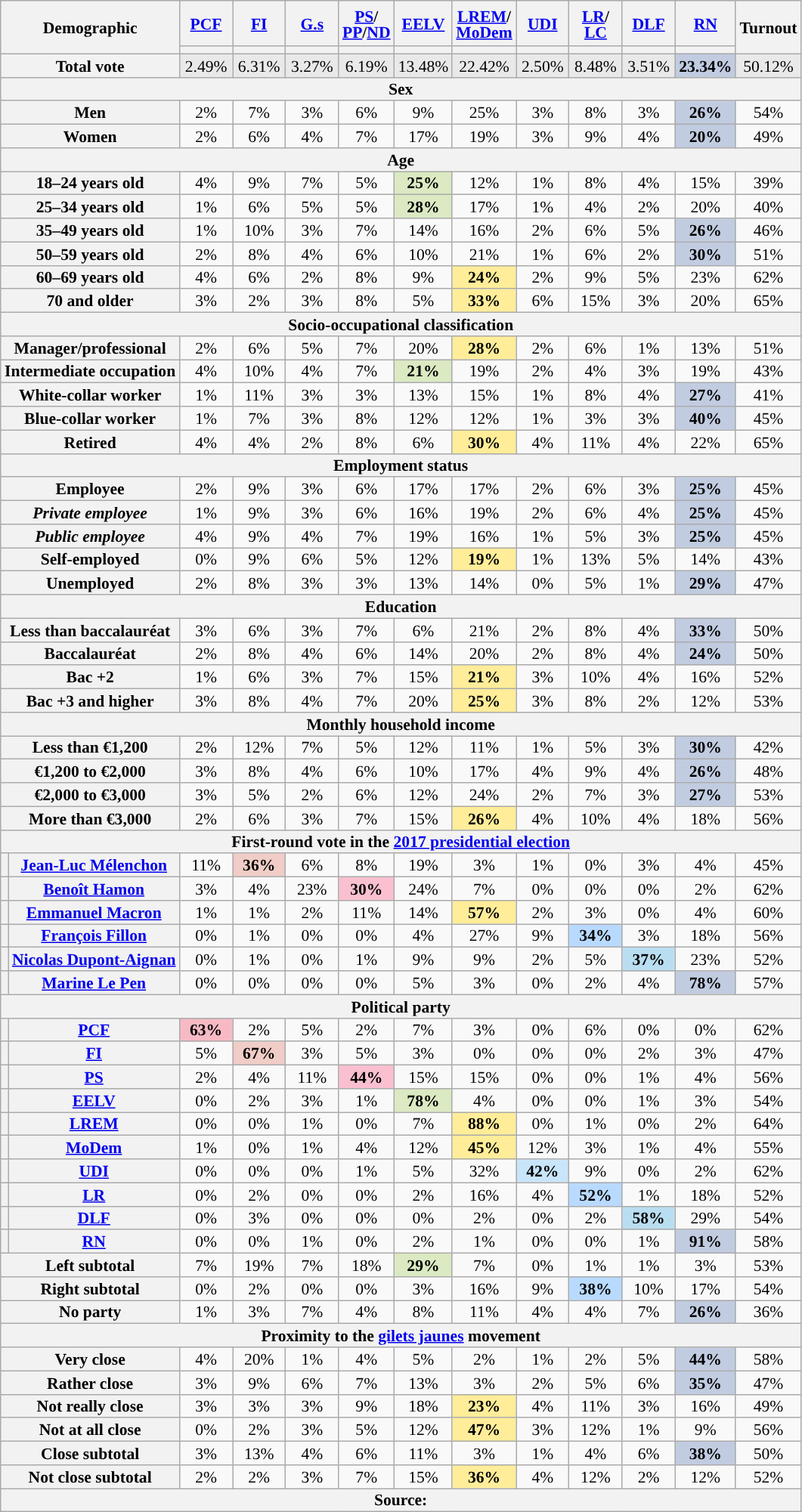<table class="wikitable sortable" style="text-align:center; font-size:90%; line-height:14px">
<tr style="height:40px;">
<th rowspan="2" colspan="2">Demographic</th>
<th class="unsortable" style="width:40px;"><a href='#'>PCF</a></th>
<th class="unsortable" style="width:40px;"><a href='#'>FI</a></th>
<th class="unsortable" style="width:40px;"><a href='#'>G.s</a></th>
<th class="unsortable" style="width:40px;"><a href='#'>PS</a>/<br><a href='#'>PP</a>/<a href='#'>ND</a></th>
<th class="unsortable" style="width:40px;"><a href='#'>EELV</a></th>
<th class="unsortable" style="width:40px;"><a href='#'>LREM</a>/<br><a href='#'>MoDem</a></th>
<th class="unsortable" style="width:40px;"><a href='#'>UDI</a></th>
<th class="unsortable" style="width:40px;"><a href='#'>LR</a>/<br><a href='#'>LC</a></th>
<th class="unsortable" style="width:40px;"><a href='#'>DLF</a></th>
<th class="unsortable" style="width:40px;"><a href='#'>RN</a></th>
<th rowspan="2">Turnout</th>
</tr>
<tr>
<th data-sort-type="number" style="background:"></th>
<th data-sort-type="number" style="background:"></th>
<th data-sort-type="number" style="background:"></th>
<th data-sort-type="number" style="background:"></th>
<th data-sort-type="number" style="background:"></th>
<th data-sort-type="number" style="background:"></th>
<th data-sort-type="number" style="background:"></th>
<th data-sort-type="number" style="background:"></th>
<th data-sort-type="number" style="background:"></th>
<th data-sort-type="number" style="background:"></th>
</tr>
<tr style="background:#E9E9E9;">
<th colspan="2">Total vote</th>
<td>2.49%</td>
<td>6.31%</td>
<td>3.27%</td>
<td>6.19%</td>
<td>13.48%</td>
<td>22.42%</td>
<td>2.50%</td>
<td>8.48%</td>
<td>3.51%</td>
<td style="background:#C1CCE1;"><strong>23.34%</strong></td>
<td>50.12%</td>
</tr>
<tr>
<th colspan="13">Sex</th>
</tr>
<tr>
<th colspan="2">Men</th>
<td>2%</td>
<td>7%</td>
<td>3%</td>
<td>6%</td>
<td>9%</td>
<td>25%</td>
<td>3%</td>
<td>8%</td>
<td>3%</td>
<td style="background:#C1CCE1;"><strong>26%</strong></td>
<td>54%</td>
</tr>
<tr>
<th colspan="2">Women</th>
<td>2%</td>
<td>6%</td>
<td>4%</td>
<td>7%</td>
<td>17%</td>
<td>19%</td>
<td>3%</td>
<td>9%</td>
<td>4%</td>
<td style="background:#C1CCE1;"><strong>20%</strong></td>
<td>49%</td>
</tr>
<tr>
<th colspan="13">Age</th>
</tr>
<tr>
<th colspan="2">18–24 years old</th>
<td>4%</td>
<td>9%</td>
<td>7%</td>
<td>5%</td>
<td style="background:#DBEAC2;"><strong>25%</strong></td>
<td>12%</td>
<td>1%</td>
<td>8%</td>
<td>4%</td>
<td>15%</td>
<td>39%</td>
</tr>
<tr>
<th colspan="2">25–34 years old</th>
<td>1%</td>
<td>6%</td>
<td>5%</td>
<td>5%</td>
<td style="background:#DBEAC2;"><strong>28%</strong></td>
<td>17%</td>
<td>1%</td>
<td>4%</td>
<td>2%</td>
<td>20%</td>
<td>40%</td>
</tr>
<tr>
<th colspan="2">35–49 years old</th>
<td>1%</td>
<td>10%</td>
<td>3%</td>
<td>7%</td>
<td>14%</td>
<td>16%</td>
<td>2%</td>
<td>6%</td>
<td>5%</td>
<td style="background:#C1CCE1;"><strong>26%</strong></td>
<td>46%</td>
</tr>
<tr>
<th colspan="2">50–59 years old</th>
<td>2%</td>
<td>8%</td>
<td>4%</td>
<td>6%</td>
<td>10%</td>
<td>21%</td>
<td>1%</td>
<td>6%</td>
<td>2%</td>
<td style="background:#C1CCE1;"><strong>30%</strong></td>
<td>51%</td>
</tr>
<tr>
<th colspan="2">60–69 years old</th>
<td>4%</td>
<td>6%</td>
<td>2%</td>
<td>8%</td>
<td>9%</td>
<td style="background:#FFED99;"><strong>24%</strong></td>
<td>2%</td>
<td>9%</td>
<td>5%</td>
<td>23%</td>
<td>62%</td>
</tr>
<tr>
<th colspan="2">70 and older</th>
<td>3%</td>
<td>2%</td>
<td>3%</td>
<td>8%</td>
<td>5%</td>
<td style="background:#FFED99;"><strong>33%</strong></td>
<td>6%</td>
<td>15%</td>
<td>3%</td>
<td>20%</td>
<td>65%</td>
</tr>
<tr>
<th colspan="13">Socio-occupational classification</th>
</tr>
<tr>
<th colspan="2">Manager/professional</th>
<td>2%</td>
<td>6%</td>
<td>5%</td>
<td>7%</td>
<td>20%</td>
<td style="background:#FFED99;"><strong>28%</strong></td>
<td>2%</td>
<td>6%</td>
<td>1%</td>
<td>13%</td>
<td>51%</td>
</tr>
<tr>
<th colspan="2">Intermediate occupation</th>
<td>4%</td>
<td>10%</td>
<td>4%</td>
<td>7%</td>
<td style="background:#DBEAC2;"><strong>21%</strong></td>
<td>19%</td>
<td>2%</td>
<td>4%</td>
<td>3%</td>
<td>19%</td>
<td>43%</td>
</tr>
<tr>
<th colspan="2">White-collar worker</th>
<td>1%</td>
<td>11%</td>
<td>3%</td>
<td>3%</td>
<td>13%</td>
<td>15%</td>
<td>1%</td>
<td>8%</td>
<td>4%</td>
<td style="background:#C1CCE1;"><strong>27%</strong></td>
<td>41%</td>
</tr>
<tr>
<th colspan="2">Blue-collar worker</th>
<td>1%</td>
<td>7%</td>
<td>3%</td>
<td>8%</td>
<td>12%</td>
<td>12%</td>
<td>1%</td>
<td>3%</td>
<td>3%</td>
<td style="background:#C1CCE1;"><strong>40%</strong></td>
<td>45%</td>
</tr>
<tr>
<th colspan="2">Retired</th>
<td>4%</td>
<td>4%</td>
<td>2%</td>
<td>8%</td>
<td>6%</td>
<td style="background:#FFED99;"><strong>30%</strong></td>
<td>4%</td>
<td>11%</td>
<td>4%</td>
<td>22%</td>
<td>65%</td>
</tr>
<tr>
<th colspan="13">Employment status</th>
</tr>
<tr>
<th colspan="2">Employee</th>
<td>2%</td>
<td>9%</td>
<td>3%</td>
<td>6%</td>
<td>17%</td>
<td>17%</td>
<td>2%</td>
<td>6%</td>
<td>3%</td>
<td style="background:#C1CCE1;"><strong>25%</strong></td>
<td>45%</td>
</tr>
<tr>
<th colspan="2"><em>Private employee</em></th>
<td>1%</td>
<td>9%</td>
<td>3%</td>
<td>6%</td>
<td>16%</td>
<td>19%</td>
<td>2%</td>
<td>6%</td>
<td>4%</td>
<td style="background:#C1CCE1;"><strong>25%</strong></td>
<td>45%</td>
</tr>
<tr>
<th colspan="2"><em>Public employee</em></th>
<td>4%</td>
<td>9%</td>
<td>4%</td>
<td>7%</td>
<td>19%</td>
<td>16%</td>
<td>1%</td>
<td>5%</td>
<td>3%</td>
<td style="background:#C1CCE1;"><strong>25%</strong></td>
<td>45%</td>
</tr>
<tr>
<th colspan="2">Self-employed</th>
<td>0%</td>
<td>9%</td>
<td>6%</td>
<td>5%</td>
<td>12%</td>
<td style="background:#FFED99;"><strong>19%</strong></td>
<td>1%</td>
<td>13%</td>
<td>5%</td>
<td>14%</td>
<td>43%</td>
</tr>
<tr>
<th colspan="2">Unemployed</th>
<td>2%</td>
<td>8%</td>
<td>3%</td>
<td>3%</td>
<td>13%</td>
<td>14%</td>
<td>0%</td>
<td>5%</td>
<td>1%</td>
<td style="background:#C1CCE1;"><strong>29%</strong></td>
<td>47%</td>
</tr>
<tr>
<th colspan="13">Education</th>
</tr>
<tr>
<th colspan="2">Less than baccalauréat</th>
<td>3%</td>
<td>6%</td>
<td>3%</td>
<td>7%</td>
<td>6%</td>
<td>21%</td>
<td>2%</td>
<td>8%</td>
<td>4%</td>
<td style="background:#C1CCE1;"><strong>33%</strong></td>
<td>50%</td>
</tr>
<tr>
<th colspan="2">Baccalauréat</th>
<td>2%</td>
<td>8%</td>
<td>4%</td>
<td>6%</td>
<td>14%</td>
<td>20%</td>
<td>2%</td>
<td>8%</td>
<td>4%</td>
<td style="background:#C1CCE1;"><strong>24%</strong></td>
<td>50%</td>
</tr>
<tr>
<th colspan="2">Bac +2</th>
<td>1%</td>
<td>6%</td>
<td>3%</td>
<td>7%</td>
<td>15%</td>
<td style="background:#FFED99;"><strong>21%</strong></td>
<td>3%</td>
<td>10%</td>
<td>4%</td>
<td>16%</td>
<td>52%</td>
</tr>
<tr>
<th colspan="2">Bac +3 and higher</th>
<td>3%</td>
<td>8%</td>
<td>4%</td>
<td>7%</td>
<td>20%</td>
<td style="background:#FFED99;"><strong>25%</strong></td>
<td>3%</td>
<td>8%</td>
<td>2%</td>
<td>12%</td>
<td>53%</td>
</tr>
<tr>
<th colspan="13">Monthly household income</th>
</tr>
<tr>
<th colspan="2">Less than €1,200</th>
<td>2%</td>
<td>12%</td>
<td>7%</td>
<td>5%</td>
<td>12%</td>
<td>11%</td>
<td>1%</td>
<td>5%</td>
<td>3%</td>
<td style="background:#C1CCE1;"><strong>30%</strong></td>
<td>42%</td>
</tr>
<tr>
<th colspan="2">€1,200 to €2,000</th>
<td>3%</td>
<td>8%</td>
<td>4%</td>
<td>6%</td>
<td>10%</td>
<td>17%</td>
<td>4%</td>
<td>9%</td>
<td>4%</td>
<td style="background:#C1CCE1;"><strong>26%</strong></td>
<td>48%</td>
</tr>
<tr>
<th colspan="2">€2,000 to €3,000</th>
<td>3%</td>
<td>5%</td>
<td>2%</td>
<td>6%</td>
<td>12%</td>
<td>24%</td>
<td>2%</td>
<td>7%</td>
<td>3%</td>
<td style="background:#C1CCE1;"><strong>27%</strong></td>
<td>53%</td>
</tr>
<tr>
<th colspan="2">More than €3,000</th>
<td>2%</td>
<td>6%</td>
<td>3%</td>
<td>7%</td>
<td>15%</td>
<td style="background:#FFED99;"><strong>26%</strong></td>
<td>4%</td>
<td>10%</td>
<td>4%</td>
<td>18%</td>
<td>56%</td>
</tr>
<tr>
<th colspan="13">First-round vote in the <a href='#'>2017 presidential election</a></th>
</tr>
<tr>
<th></th>
<th><a href='#'>Jean-Luc Mélenchon</a></th>
<td>11%</td>
<td style="background:#F0CDC6;"><strong>36%</strong></td>
<td>6%</td>
<td>8%</td>
<td>19%</td>
<td>3%</td>
<td>1%</td>
<td>0%</td>
<td>3%</td>
<td>4%</td>
<td>45%</td>
</tr>
<tr>
<th></th>
<th><a href='#'>Benoît Hamon</a></th>
<td>3%</td>
<td>4%</td>
<td>23%</td>
<td style="background:#FAC0D0;"><strong>30%</strong></td>
<td>24%</td>
<td>7%</td>
<td>0%</td>
<td>0%</td>
<td>0%</td>
<td>2%</td>
<td>62%</td>
</tr>
<tr>
<th></th>
<th><a href='#'>Emmanuel Macron</a></th>
<td>1%</td>
<td>1%</td>
<td>2%</td>
<td>11%</td>
<td>14%</td>
<td style="background:#FFED99;"><strong>57%</strong></td>
<td>2%</td>
<td>3%</td>
<td>0%</td>
<td>4%</td>
<td>60%</td>
</tr>
<tr>
<th></th>
<th><a href='#'>François Fillon</a></th>
<td>0%</td>
<td>1%</td>
<td>0%</td>
<td>0%</td>
<td>4%</td>
<td>27%</td>
<td>9%</td>
<td style="background:#B9DAFF;"><strong>34%</strong></td>
<td>3%</td>
<td>18%</td>
<td>56%</td>
</tr>
<tr>
<th></th>
<th><a href='#'>Nicolas Dupont-Aignan</a></th>
<td>0%</td>
<td>1%</td>
<td>0%</td>
<td>1%</td>
<td>9%</td>
<td>9%</td>
<td>2%</td>
<td>5%</td>
<td style="background:#BADEF1;"><strong>37%</strong></td>
<td>23%</td>
<td>52%</td>
</tr>
<tr>
<th></th>
<th><a href='#'>Marine Le Pen</a></th>
<td>0%</td>
<td>0%</td>
<td>0%</td>
<td>0%</td>
<td>5%</td>
<td>3%</td>
<td>0%</td>
<td>2%</td>
<td>4%</td>
<td style="background:#C1CCE1;"><strong>78%</strong></td>
<td>57%</td>
</tr>
<tr>
<th colspan="13">Political party</th>
</tr>
<tr>
<th></th>
<th><a href='#'>PCF</a></th>
<td style="background:#F7BAC5;"><strong>63%</strong></td>
<td>2%</td>
<td>5%</td>
<td>2%</td>
<td>7%</td>
<td>3%</td>
<td>0%</td>
<td>6%</td>
<td>0%</td>
<td>0%</td>
<td>62%</td>
</tr>
<tr>
<th></th>
<th><a href='#'>FI</a></th>
<td>5%</td>
<td style="background:#F0CDC6;"><strong>67%</strong></td>
<td>3%</td>
<td>5%</td>
<td>3%</td>
<td>0%</td>
<td>0%</td>
<td>0%</td>
<td>2%</td>
<td>3%</td>
<td>47%</td>
</tr>
<tr>
<th></th>
<th><a href='#'>PS</a></th>
<td>2%</td>
<td>4%</td>
<td>11%</td>
<td style="background:#FAC0D0;"><strong>44%</strong></td>
<td>15%</td>
<td>15%</td>
<td>0%</td>
<td>0%</td>
<td>1%</td>
<td>4%</td>
<td>56%</td>
</tr>
<tr>
<th></th>
<th><a href='#'>EELV</a></th>
<td>0%</td>
<td>2%</td>
<td>3%</td>
<td>1%</td>
<td style="background:#DBEAC2;"><strong>78%</strong></td>
<td>4%</td>
<td>0%</td>
<td>0%</td>
<td>1%</td>
<td>3%</td>
<td>54%</td>
</tr>
<tr>
<th></th>
<th><a href='#'>LREM</a></th>
<td>0%</td>
<td>0%</td>
<td>1%</td>
<td>0%</td>
<td>7%</td>
<td style="background:#FFED99;"><strong>88%</strong></td>
<td>0%</td>
<td>1%</td>
<td>0%</td>
<td>2%</td>
<td>64%</td>
</tr>
<tr>
<th></th>
<th><a href='#'>MoDem</a></th>
<td>1%</td>
<td>0%</td>
<td>1%</td>
<td>4%</td>
<td>12%</td>
<td style="background:#FFED99;"><strong>45%</strong></td>
<td>12%</td>
<td>3%</td>
<td>1%</td>
<td>4%</td>
<td>55%</td>
</tr>
<tr>
<th></th>
<th><a href='#'>UDI</a></th>
<td>0%</td>
<td>0%</td>
<td>0%</td>
<td>1%</td>
<td>5%</td>
<td>32%</td>
<td style="background:#C8E5FA;"><strong>42%</strong></td>
<td>9%</td>
<td>0%</td>
<td>2%</td>
<td>62%</td>
</tr>
<tr>
<th></th>
<th><a href='#'>LR</a></th>
<td>0%</td>
<td>2%</td>
<td>0%</td>
<td>0%</td>
<td>2%</td>
<td>16%</td>
<td>4%</td>
<td style="background:#B9DAFF;"><strong>52%</strong></td>
<td>1%</td>
<td>18%</td>
<td>52%</td>
</tr>
<tr>
<th></th>
<th><a href='#'>DLF</a></th>
<td>0%</td>
<td>3%</td>
<td>0%</td>
<td>0%</td>
<td>0%</td>
<td>2%</td>
<td>0%</td>
<td>2%</td>
<td style="background:#BADEF1;"><strong>58%</strong></td>
<td>29%</td>
<td>54%</td>
</tr>
<tr>
<th></th>
<th><a href='#'>RN</a></th>
<td>0%</td>
<td>0%</td>
<td>1%</td>
<td>0%</td>
<td>2%</td>
<td>1%</td>
<td>0%</td>
<td>0%</td>
<td>1%</td>
<td style="background:#C1CCE1;"><strong>91%</strong></td>
<td>58%</td>
</tr>
<tr>
<th colspan="2">Left subtotal</th>
<td>7%</td>
<td>19%</td>
<td>7%</td>
<td>18%</td>
<td style="background:#DBEAC2;"><strong>29%</strong></td>
<td>7%</td>
<td>0%</td>
<td>1%</td>
<td>1%</td>
<td>3%</td>
<td>53%</td>
</tr>
<tr>
<th colspan="2">Right subtotal</th>
<td>0%</td>
<td>2%</td>
<td>0%</td>
<td>0%</td>
<td>3%</td>
<td>16%</td>
<td>9%</td>
<td style="background:#B9DAFF;"><strong>38%</strong></td>
<td>10%</td>
<td>17%</td>
<td>54%</td>
</tr>
<tr>
<th colspan="2">No party</th>
<td>1%</td>
<td>3%</td>
<td>7%</td>
<td>4%</td>
<td>8%</td>
<td>11%</td>
<td>4%</td>
<td>4%</td>
<td>7%</td>
<td style="background:#C1CCE1;"><strong>26%</strong></td>
<td>36%</td>
</tr>
<tr>
<th colspan="13">Proximity to the <a href='#'>gilets jaunes</a> movement</th>
</tr>
<tr>
<th colspan="2">Very close</th>
<td>4%</td>
<td>20%</td>
<td>1%</td>
<td>4%</td>
<td>5%</td>
<td>2%</td>
<td>1%</td>
<td>2%</td>
<td>5%</td>
<td style="background:#C1CCE1;"><strong>44%</strong></td>
<td>58%</td>
</tr>
<tr>
<th colspan="2">Rather close</th>
<td>3%</td>
<td>9%</td>
<td>6%</td>
<td>7%</td>
<td>13%</td>
<td>3%</td>
<td>2%</td>
<td>5%</td>
<td>6%</td>
<td style="background:#C1CCE1;"><strong>35%</strong></td>
<td>47%</td>
</tr>
<tr>
<th colspan="2">Not really close</th>
<td>3%</td>
<td>3%</td>
<td>3%</td>
<td>9%</td>
<td>18%</td>
<td style="background:#FFED99;"><strong>23%</strong></td>
<td>4%</td>
<td>11%</td>
<td>3%</td>
<td>16%</td>
<td>49%</td>
</tr>
<tr>
<th colspan="2">Not at all close</th>
<td>0%</td>
<td>2%</td>
<td>3%</td>
<td>5%</td>
<td>12%</td>
<td style="background:#FFED99;"><strong>47%</strong></td>
<td>3%</td>
<td>12%</td>
<td>1%</td>
<td>9%</td>
<td>56%</td>
</tr>
<tr>
<th colspan="2">Close subtotal</th>
<td>3%</td>
<td>13%</td>
<td>4%</td>
<td>6%</td>
<td>11%</td>
<td>3%</td>
<td>1%</td>
<td>4%</td>
<td>6%</td>
<td style="background:#C1CCE1;"><strong>38%</strong></td>
<td>50%</td>
</tr>
<tr>
<th colspan="2">Not close subtotal</th>
<td>2%</td>
<td>2%</td>
<td>3%</td>
<td>7%</td>
<td>15%</td>
<td style="background:#FFED99;"><strong>36%</strong></td>
<td>4%</td>
<td>12%</td>
<td>2%</td>
<td>12%</td>
<td>52%</td>
</tr>
<tr>
<th colspan="13">Source: </th>
</tr>
</table>
